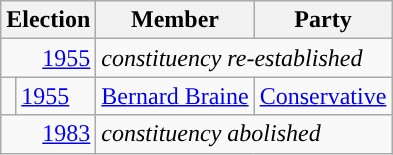<table class="wikitable">
<tr>
<th colspan="2">Election</th>
<th>Member</th>
<th>Party</th>
</tr>
<tr>
<td colspan="2" align="right"><a href='#'>1955</a></td>
<td colspan="2"><em>constituency re-established</em></td>
</tr>
<tr>
<td style="color:inherit;background-color: "></td>
<td><a href='#'>1955</a></td>
<td><a href='#'>Bernard Braine</a></td>
<td><a href='#'>Conservative</a></td>
</tr>
<tr>
<td colspan="2" align="right"><a href='#'>1983</a></td>
<td colspan="2"><em>constituency abolished</em></td>
</tr>
</table>
